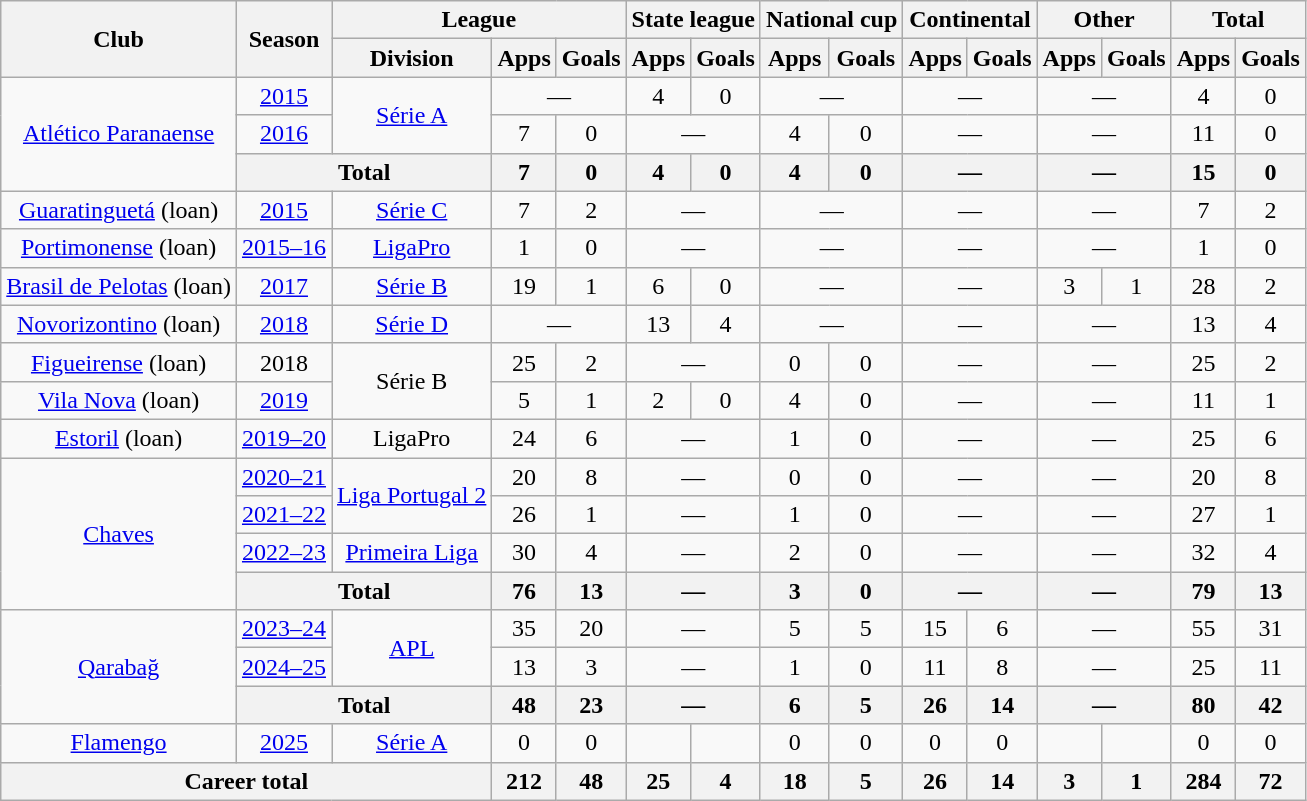<table class="wikitable" style="text-align:center">
<tr>
<th rowspan="2">Club</th>
<th rowspan="2">Season</th>
<th colspan="3">League</th>
<th colspan="2">State league</th>
<th colspan="2">National cup</th>
<th colspan="2">Continental</th>
<th colspan="2">Other</th>
<th colspan="2">Total</th>
</tr>
<tr>
<th>Division</th>
<th>Apps</th>
<th>Goals</th>
<th>Apps</th>
<th>Goals</th>
<th>Apps</th>
<th>Goals</th>
<th>Apps</th>
<th>Goals</th>
<th>Apps</th>
<th>Goals</th>
<th>Apps</th>
<th>Goals</th>
</tr>
<tr>
<td rowspan="3"><a href='#'>Atlético Paranaense</a></td>
<td><a href='#'>2015</a></td>
<td rowspan="2"><a href='#'>Série A</a></td>
<td colspan="2">—</td>
<td>4</td>
<td>0</td>
<td colspan="2">—</td>
<td colspan="2">—</td>
<td colspan="2">—</td>
<td>4</td>
<td>0</td>
</tr>
<tr>
<td><a href='#'>2016</a></td>
<td>7</td>
<td>0</td>
<td colspan="2">—</td>
<td>4</td>
<td>0</td>
<td colspan="2">—</td>
<td colspan="2">—</td>
<td>11</td>
<td>0</td>
</tr>
<tr>
<th colspan="2">Total</th>
<th>7</th>
<th>0</th>
<th>4</th>
<th>0</th>
<th>4</th>
<th>0</th>
<th colspan="2">—</th>
<th colspan="2">—</th>
<th>15</th>
<th>0</th>
</tr>
<tr>
<td><a href='#'>Guaratinguetá</a> (loan)</td>
<td><a href='#'>2015</a></td>
<td><a href='#'>Série C</a></td>
<td>7</td>
<td>2</td>
<td colspan="2">—</td>
<td colspan="2">—</td>
<td colspan="2">—</td>
<td colspan="2">—</td>
<td>7</td>
<td>2</td>
</tr>
<tr>
<td><a href='#'>Portimonense</a> (loan)</td>
<td><a href='#'>2015–16</a></td>
<td><a href='#'>LigaPro</a></td>
<td>1</td>
<td>0</td>
<td colspan="2">—</td>
<td colspan="2">—</td>
<td colspan="2">—</td>
<td colspan="2">—</td>
<td>1</td>
<td>0</td>
</tr>
<tr>
<td><a href='#'>Brasil de Pelotas</a> (loan)</td>
<td><a href='#'>2017</a></td>
<td><a href='#'>Série B</a></td>
<td>19</td>
<td>1</td>
<td>6</td>
<td>0</td>
<td colspan="2">—</td>
<td colspan="2">—</td>
<td>3</td>
<td>1</td>
<td>28</td>
<td>2</td>
</tr>
<tr>
<td><a href='#'>Novorizontino</a> (loan)</td>
<td><a href='#'>2018</a></td>
<td><a href='#'>Série D</a></td>
<td colspan="2">—</td>
<td>13</td>
<td>4</td>
<td colspan="2">—</td>
<td colspan="2">—</td>
<td colspan="2">—</td>
<td>13</td>
<td>4</td>
</tr>
<tr>
<td><a href='#'>Figueirense</a> (loan)</td>
<td>2018</td>
<td rowspan="2">Série B</td>
<td>25</td>
<td>2</td>
<td colspan="2">—</td>
<td>0</td>
<td>0</td>
<td colspan="2">—</td>
<td colspan="2">—</td>
<td>25</td>
<td>2</td>
</tr>
<tr>
<td><a href='#'>Vila Nova</a> (loan)</td>
<td><a href='#'>2019</a></td>
<td>5</td>
<td>1</td>
<td>2</td>
<td>0</td>
<td>4</td>
<td>0</td>
<td colspan="2">—</td>
<td colspan="2">—</td>
<td>11</td>
<td>1</td>
</tr>
<tr>
<td><a href='#'>Estoril</a> (loan)</td>
<td><a href='#'>2019–20</a></td>
<td>LigaPro</td>
<td>24</td>
<td>6</td>
<td colspan="2">—</td>
<td>1</td>
<td>0</td>
<td colspan="2">—</td>
<td colspan="2">—</td>
<td>25</td>
<td>6</td>
</tr>
<tr>
<td rowspan="4"><a href='#'>Chaves</a></td>
<td><a href='#'>2020–21</a></td>
<td rowspan="2"><a href='#'>Liga Portugal 2</a></td>
<td>20</td>
<td>8</td>
<td colspan="2">—</td>
<td>0</td>
<td>0</td>
<td colspan="2">—</td>
<td colspan="2">—</td>
<td>20</td>
<td>8</td>
</tr>
<tr>
<td><a href='#'>2021–22</a></td>
<td>26</td>
<td>1</td>
<td colspan="2">—</td>
<td>1</td>
<td>0</td>
<td colspan="2">—</td>
<td colspan="2">—</td>
<td>27</td>
<td>1</td>
</tr>
<tr>
<td><a href='#'>2022–23</a></td>
<td><a href='#'>Primeira Liga</a></td>
<td>30</td>
<td>4</td>
<td colspan="2">—</td>
<td>2</td>
<td>0</td>
<td colspan="2">—</td>
<td colspan="2">—</td>
<td>32</td>
<td>4</td>
</tr>
<tr>
<th colspan="2">Total</th>
<th>76</th>
<th>13</th>
<th colspan="2">—</th>
<th>3</th>
<th>0</th>
<th colspan="2">—</th>
<th colspan="2">—</th>
<th>79</th>
<th>13</th>
</tr>
<tr>
<td rowspan="3"><a href='#'>Qarabağ</a></td>
<td><a href='#'>2023–24</a></td>
<td rowspan="2"><a href='#'>APL</a></td>
<td>35</td>
<td>20</td>
<td colspan="2">—</td>
<td>5</td>
<td>5</td>
<td>15</td>
<td>6</td>
<td colspan="2">—</td>
<td>55</td>
<td>31</td>
</tr>
<tr>
<td><a href='#'>2024–25</a></td>
<td>13</td>
<td>3</td>
<td colspan="2">—</td>
<td>1</td>
<td>0</td>
<td>11</td>
<td>8</td>
<td colspan="2">—</td>
<td>25</td>
<td>11</td>
</tr>
<tr>
<th colspan="2">Total</th>
<th>48</th>
<th>23</th>
<th colspan="2">—</th>
<th>6</th>
<th>5</th>
<th>26</th>
<th>14</th>
<th colspan="2">—</th>
<th>80</th>
<th>42</th>
</tr>
<tr>
<td><a href='#'>Flamengo</a></td>
<td><a href='#'>2025</a></td>
<td><a href='#'>Série A</a></td>
<td>0</td>
<td>0</td>
<td></td>
<td></td>
<td>0</td>
<td>0</td>
<td>0</td>
<td>0</td>
<td></td>
<td></td>
<td>0</td>
<td>0</td>
</tr>
<tr>
<th colspan="3">Career total</th>
<th>212</th>
<th>48</th>
<th>25</th>
<th>4</th>
<th>18</th>
<th>5</th>
<th>26</th>
<th>14</th>
<th>3</th>
<th>1</th>
<th>284</th>
<th>72</th>
</tr>
</table>
